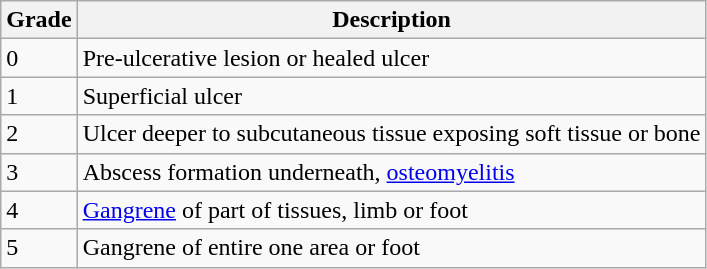<table class="wikitable">
<tr>
<th>Grade</th>
<th>Description</th>
</tr>
<tr>
<td>0</td>
<td>Pre-ulcerative lesion or healed ulcer</td>
</tr>
<tr>
<td>1</td>
<td>Superficial ulcer</td>
</tr>
<tr>
<td>2</td>
<td>Ulcer deeper to subcutaneous tissue exposing soft tissue or bone</td>
</tr>
<tr>
<td>3</td>
<td>Abscess formation underneath, <a href='#'>osteomyelitis</a></td>
</tr>
<tr>
<td>4</td>
<td><a href='#'>Gangrene</a> of part of tissues, limb or foot</td>
</tr>
<tr>
<td>5</td>
<td>Gangrene of entire one area or foot</td>
</tr>
</table>
